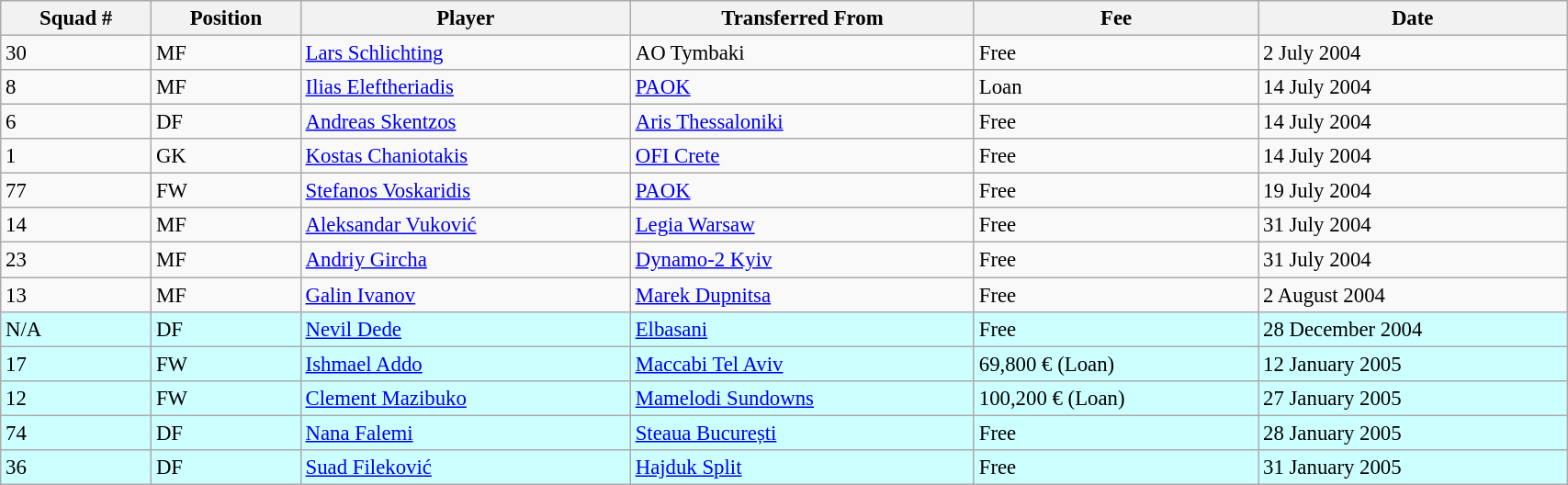<table class="wikitable sortable" style="width:90%; text-align:center; font-size:95%; text-align:left;">
<tr>
<th><strong>Squad #</strong></th>
<th><strong>Position</strong></th>
<th><strong>Player</strong></th>
<th><strong>Transferred From</strong></th>
<th><strong>Fee</strong></th>
<th><strong>Date</strong></th>
</tr>
<tr>
<td>30</td>
<td>MF</td>
<td>  <a href='#'>Lars Schlichting</a></td>
<td> AO Tymbaki</td>
<td>Free</td>
<td>2 July 2004</td>
</tr>
<tr>
<td>8</td>
<td>MF</td>
<td> <a href='#'>Ilias Eleftheriadis</a></td>
<td> <a href='#'>PAOK</a></td>
<td>Loan</td>
<td>14 July 2004</td>
</tr>
<tr>
<td>6</td>
<td>DF</td>
<td> <a href='#'>Andreas Skentzos</a></td>
<td> <a href='#'>Aris Thessaloniki</a></td>
<td>Free</td>
<td>14 July 2004</td>
</tr>
<tr>
<td>1</td>
<td>GK</td>
<td> <a href='#'>Kostas Chaniotakis</a></td>
<td> <a href='#'>OFI Crete</a></td>
<td>Free</td>
<td>14 July 2004</td>
</tr>
<tr>
<td>77</td>
<td>FW</td>
<td> <a href='#'>Stefanos Voskaridis</a></td>
<td> <a href='#'>PAOK</a></td>
<td>Free</td>
<td>19 July 2004</td>
</tr>
<tr>
<td>14</td>
<td>MF</td>
<td> <a href='#'>Aleksandar Vuković</a></td>
<td> <a href='#'>Legia Warsaw</a></td>
<td>Free</td>
<td>31 July 2004</td>
</tr>
<tr>
<td>23</td>
<td>MF</td>
<td> <a href='#'>Andriy Gircha</a></td>
<td> <a href='#'>Dynamo-2 Kyiv</a></td>
<td>Free</td>
<td>31 July 2004</td>
</tr>
<tr>
<td>13</td>
<td>MF</td>
<td> <a href='#'>Galin Ivanov</a></td>
<td> <a href='#'>Marek Dupnitsa</a></td>
<td>Free</td>
<td>2 August 2004</td>
</tr>
<tr>
<th style="background:#CCFFFF; text-align:left; font-weight: normal;">N/A</th>
<th style="background:#CCFFFF; text-align:left; font-weight: normal;">DF</th>
<th style="background:#CCFFFF; text-align:left; font-weight: normal;"> <a href='#'>Nevil Dede</a></th>
<th style="background:#CCFFFF; text-align:left; font-weight: normal;"> <a href='#'>Elbasani</a></th>
<th style="background:#CCFFFF; text-align:left; font-weight: normal;">Free</th>
<th style="background:#CCFFFF; text-align:left; font-weight: normal;">28 December 2004</th>
</tr>
<tr>
<th style="background:#CCFFFF; text-align:left; font-weight: normal;">17</th>
<th style="background:#CCFFFF; text-align:left; font-weight: normal;">FW</th>
<th style="background:#CCFFFF; text-align:left; font-weight: normal;"> <a href='#'>Ishmael Addo</a></th>
<th style="background:#CCFFFF; text-align:left; font-weight: normal;"> <a href='#'>Maccabi Tel Aviv</a></th>
<th style="background:#CCFFFF; text-align:left; font-weight: normal;"> 69,800 € (Loan)</th>
<th style="background:#CCFFFF; text-align:left; font-weight: normal;">12 January 2005</th>
</tr>
<tr>
<th style="background:#CCFFFF; text-align:left; font-weight: normal;">12</th>
<th style="background:#CCFFFF; text-align:left; font-weight: normal;">FW</th>
<th style="background:#CCFFFF; text-align:left; font-weight: normal;"> <a href='#'>Clement Mazibuko</a></th>
<th style="background:#CCFFFF; text-align:left; font-weight: normal;"> <a href='#'>Mamelodi Sundowns</a></th>
<th style="background:#CCFFFF; text-align:left; font-weight: normal;"> 100,200 € (Loan)</th>
<th style="background:#CCFFFF; text-align:left; font-weight: normal;">27 January 2005</th>
</tr>
<tr>
<th style="background:#CCFFFF; text-align:left; font-weight: normal;">74</th>
<th style="background:#CCFFFF; text-align:left; font-weight: normal;">DF</th>
<th style="background:#CCFFFF; text-align:left; font-weight: normal;">  <a href='#'>Nana Falemi</a></th>
<th style="background:#CCFFFF; text-align:left; font-weight: normal;"> <a href='#'>Steaua București</a></th>
<th style="background:#CCFFFF; text-align:left; font-weight: normal;">Free</th>
<th style="background:#CCFFFF; text-align:left; font-weight: normal;">28 January 2005</th>
</tr>
<tr>
<th style="background:#CCFFFF; text-align:left; font-weight: normal;">36</th>
<th style="background:#CCFFFF; text-align:left; font-weight: normal;">DF</th>
<th style="background:#CCFFFF; text-align:left; font-weight: normal;"> <a href='#'>Suad Fileković</a></th>
<th style="background:#CCFFFF; text-align:left; font-weight: normal;"> <a href='#'>Hajduk Split</a></th>
<th style="background:#CCFFFF; text-align:left; font-weight: normal;">Free</th>
<th style="background:#CCFFFF; text-align:left; font-weight: normal;">31 January 2005</th>
</tr>
</table>
